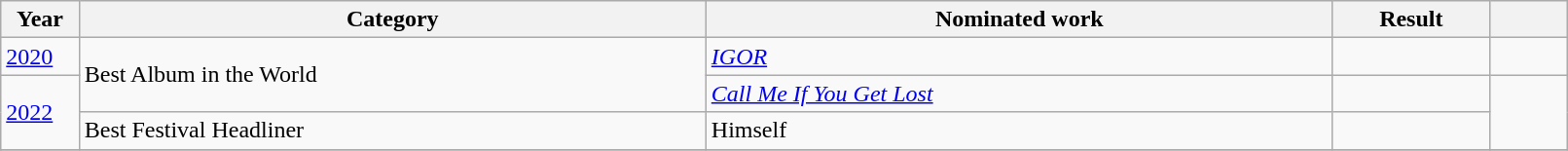<table class="wikitable" style="width:85%;">
<tr>
<th width=5%>Year</th>
<th style="width:40%;">Category</th>
<th style="width:40%;">Nominated work</th>
<th style="width:10%;">Result</th>
<th width=5%></th>
</tr>
<tr>
<td><a href='#'>2020</a></td>
<td rowspan="2">Best Album in the World</td>
<td><em><a href='#'>IGOR</a></em></td>
<td></td>
<td></td>
</tr>
<tr>
<td rowspan="2"><a href='#'>2022</a></td>
<td><em><a href='#'>Call Me If You Get Lost</a></em></td>
<td></td>
<td rowspan="2"></td>
</tr>
<tr>
<td>Best Festival Headliner</td>
<td>Himself</td>
<td></td>
</tr>
<tr>
</tr>
</table>
